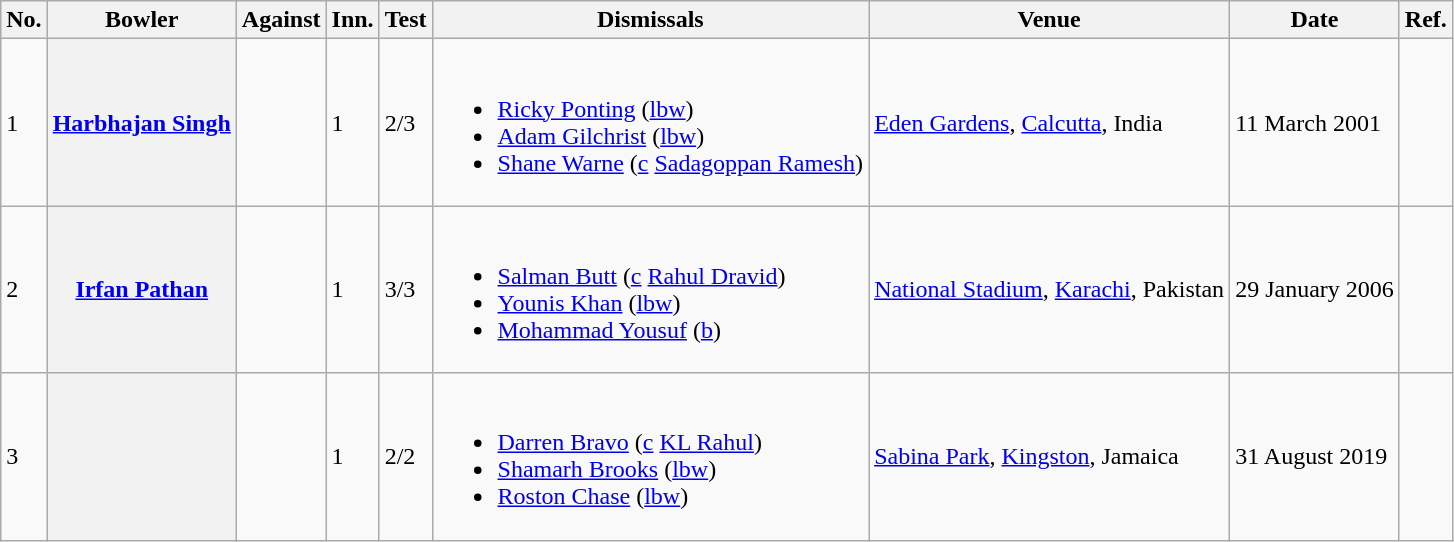<table class="wikitable sortable" style="font-size: 100%">
<tr>
<th scope="col">No.</th>
<th scope="col">Bowler</th>
<th scope="col">Against</th>
<th scope="col">Inn.</th>
<th scope="col">Test</th>
<th scope="col">Dismissals</th>
<th scope="col">Venue</th>
<th scope="col">Date</th>
<th scope="col" class="unsortable">Ref.</th>
</tr>
<tr>
<td>1</td>
<th scope="row"><a href='#'>Harbhajan Singh</a></th>
<td></td>
<td>1</td>
<td>2/3</td>
<td><br><ul><li><a href='#'>Ricky Ponting</a> (<a href='#'>lbw</a>)</li><li><a href='#'>Adam Gilchrist</a> (<a href='#'>lbw</a>)</li><li><a href='#'>Shane Warne</a> (<a href='#'>c</a> <a href='#'>Sadagoppan Ramesh</a>)</li></ul></td>
<td> <a href='#'>Eden Gardens</a>, <a href='#'>Calcutta</a>, India</td>
<td>11 March 2001</td>
<td></td>
</tr>
<tr>
<td>2</td>
<th scope="row"><a href='#'>Irfan Pathan</a></th>
<td></td>
<td>1</td>
<td>3/3</td>
<td><br><ul><li><a href='#'>Salman Butt</a> (<a href='#'>c</a> <a href='#'>Rahul Dravid</a>)</li><li><a href='#'>Younis Khan</a> (<a href='#'>lbw</a>)</li><li><a href='#'>Mohammad Yousuf</a> (<a href='#'>b</a>)</li></ul></td>
<td> <a href='#'>National Stadium</a>, <a href='#'>Karachi</a>, Pakistan</td>
<td>29 January 2006</td>
<td></td>
</tr>
<tr>
<td>3</td>
<th scope="row"></th>
<td></td>
<td>1</td>
<td>2/2</td>
<td><br><ul><li><a href='#'>Darren Bravo</a> (<a href='#'>c</a> <a href='#'>KL Rahul</a>)</li><li><a href='#'>Shamarh Brooks</a> (<a href='#'>lbw</a>)</li><li><a href='#'>Roston Chase</a> (<a href='#'>lbw</a>)</li></ul></td>
<td> <a href='#'>Sabina Park</a>, <a href='#'>Kingston</a>, Jamaica</td>
<td>31 August 2019</td>
<td></td>
</tr>
</table>
